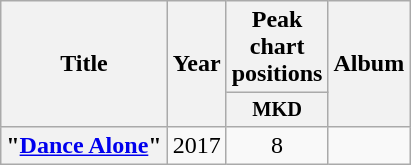<table class="wikitable plainrowheaders" style="text-align:center;">
<tr>
<th scope="col" rowspan="2">Title</th>
<th scope="col" rowspan="2" style="width:1em;">Year</th>
<th scope="col" colspan="1">Peak chart positions</th>
<th scope="col" rowspan="2">Album</th>
</tr>
<tr>
<th scope="col" style="width:3em;font-size:85%;">MKD<br></th>
</tr>
<tr>
<th scope="row">"<a href='#'>Dance Alone</a>"</th>
<td>2017</td>
<td>8</td>
<td></td>
</tr>
</table>
